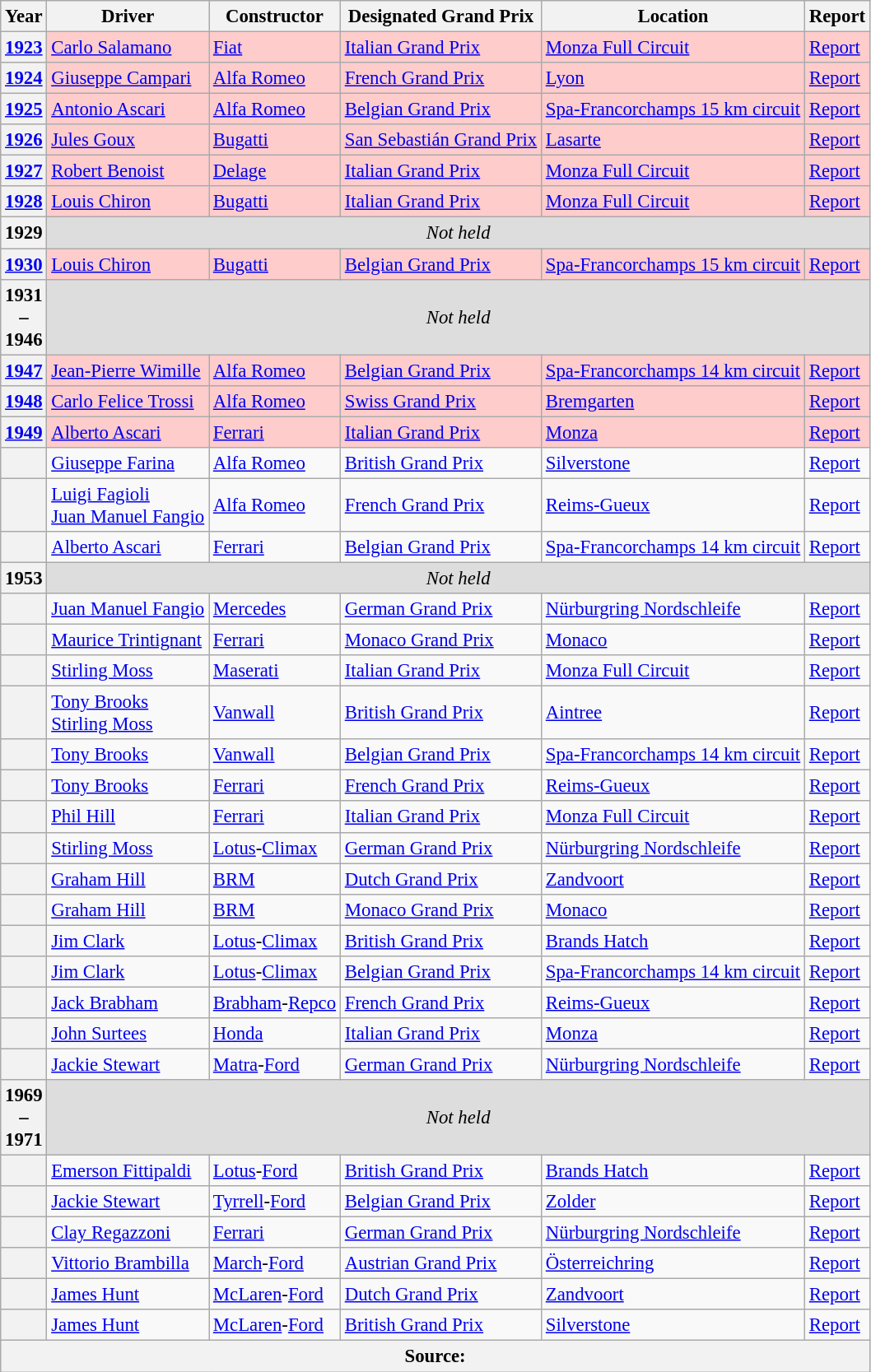<table class="wikitable" style="font-size: 95%;">
<tr>
<th>Year</th>
<th>Driver</th>
<th>Constructor</th>
<th>Designated Grand Prix</th>
<th>Location</th>
<th>Report</th>
</tr>
<tr style="background:#fcc;">
<th><a href='#'>1923</a></th>
<td> <a href='#'>Carlo Salamano</a></td>
<td><a href='#'>Fiat</a></td>
<td> <a href='#'>Italian Grand Prix</a></td>
<td><a href='#'>Monza Full Circuit</a></td>
<td><a href='#'>Report</a></td>
</tr>
<tr style="background:#fcc;">
<th><a href='#'>1924</a></th>
<td> <a href='#'>Giuseppe Campari</a></td>
<td><a href='#'>Alfa Romeo</a></td>
<td> <a href='#'>French Grand Prix</a></td>
<td><a href='#'>Lyon</a></td>
<td><a href='#'>Report</a></td>
</tr>
<tr style="background:#fcc;">
<th><a href='#'>1925</a></th>
<td> <a href='#'>Antonio Ascari</a></td>
<td><a href='#'>Alfa Romeo</a></td>
<td> <a href='#'>Belgian Grand Prix</a></td>
<td><a href='#'>Spa-Francorchamps 15 km circuit</a></td>
<td><a href='#'>Report</a></td>
</tr>
<tr style="background:#fcc;">
<th><a href='#'>1926</a></th>
<td> <a href='#'>Jules Goux</a></td>
<td><a href='#'>Bugatti</a></td>
<td> <a href='#'>San Sebastián Grand Prix</a></td>
<td><a href='#'>Lasarte</a></td>
<td><a href='#'>Report</a></td>
</tr>
<tr style="background:#fcc;">
<th><a href='#'>1927</a></th>
<td> <a href='#'>Robert Benoist</a></td>
<td><a href='#'>Delage</a></td>
<td> <a href='#'>Italian Grand Prix</a></td>
<td><a href='#'>Monza Full Circuit</a></td>
<td><a href='#'>Report</a></td>
</tr>
<tr style="background:#fcc;">
<th><a href='#'>1928</a></th>
<td> <a href='#'>Louis Chiron</a></td>
<td><a href='#'>Bugatti</a></td>
<td> <a href='#'>Italian Grand Prix</a></td>
<td><a href='#'>Monza Full Circuit</a></td>
<td><a href='#'>Report</a></td>
</tr>
<tr style="background:#DDDDDD;">
<th>1929</th>
<td align=center colspan=5><em>Not held</em></td>
</tr>
<tr style="background:#fcc;">
<th><a href='#'>1930</a></th>
<td> <a href='#'>Louis Chiron</a></td>
<td><a href='#'>Bugatti</a></td>
<td> <a href='#'>Belgian Grand Prix</a></td>
<td><a href='#'>Spa-Francorchamps 15 km circuit</a></td>
<td><a href='#'>Report</a></td>
</tr>
<tr style="background:#DDDDDD;">
<th>1931<br>–<br>1946</th>
<td align=center colspan=5><em>Not held</em></td>
</tr>
<tr style="background:#fcc;">
<th><a href='#'>1947</a></th>
<td> <a href='#'>Jean-Pierre Wimille</a></td>
<td><a href='#'>Alfa Romeo</a></td>
<td> <a href='#'>Belgian Grand Prix</a></td>
<td><a href='#'>Spa-Francorchamps 14 km circuit</a></td>
<td><a href='#'>Report</a></td>
</tr>
<tr style="background:#fcc;">
<th><a href='#'>1948</a></th>
<td> <a href='#'>Carlo Felice Trossi</a></td>
<td><a href='#'>Alfa Romeo</a></td>
<td> <a href='#'>Swiss Grand Prix</a></td>
<td><a href='#'>Bremgarten</a></td>
<td><a href='#'>Report</a></td>
</tr>
<tr style="background:#fcc;">
<th><a href='#'>1949</a></th>
<td> <a href='#'>Alberto Ascari</a></td>
<td><a href='#'>Ferrari</a></td>
<td> <a href='#'>Italian Grand Prix</a></td>
<td><a href='#'>Monza</a></td>
<td><a href='#'>Report</a></td>
</tr>
<tr>
<th></th>
<td> <a href='#'>Giuseppe Farina</a></td>
<td><a href='#'>Alfa Romeo</a></td>
<td> <a href='#'>British Grand Prix</a></td>
<td><a href='#'>Silverstone</a></td>
<td><a href='#'>Report</a></td>
</tr>
<tr>
<th></th>
<td> <a href='#'>Luigi Fagioli</a><br> <a href='#'>Juan Manuel Fangio</a></td>
<td><a href='#'>Alfa Romeo</a></td>
<td> <a href='#'>French Grand Prix</a></td>
<td><a href='#'>Reims-Gueux</a></td>
<td><a href='#'>Report</a></td>
</tr>
<tr>
<th></th>
<td> <a href='#'>Alberto Ascari</a></td>
<td><a href='#'>Ferrari</a></td>
<td> <a href='#'>Belgian Grand Prix</a></td>
<td><a href='#'>Spa-Francorchamps 14 km circuit</a></td>
<td><a href='#'>Report</a></td>
</tr>
<tr style="background:#DDDDDD;">
<th>1953</th>
<td align=center colspan=5><em>Not held</em></td>
</tr>
<tr>
<th></th>
<td> <a href='#'>Juan Manuel Fangio</a></td>
<td><a href='#'>Mercedes</a></td>
<td> <a href='#'>German Grand Prix</a></td>
<td><a href='#'>Nürburgring Nordschleife</a></td>
<td><a href='#'>Report</a></td>
</tr>
<tr>
<th></th>
<td> <a href='#'>Maurice Trintignant</a></td>
<td><a href='#'>Ferrari</a></td>
<td> <a href='#'>Monaco Grand Prix</a></td>
<td><a href='#'>Monaco</a></td>
<td><a href='#'>Report</a></td>
</tr>
<tr>
<th></th>
<td> <a href='#'>Stirling Moss</a></td>
<td><a href='#'>Maserati</a></td>
<td> <a href='#'>Italian Grand Prix</a></td>
<td><a href='#'>Monza Full Circuit</a></td>
<td><a href='#'>Report</a></td>
</tr>
<tr>
<th></th>
<td> <a href='#'>Tony Brooks</a><br> <a href='#'>Stirling Moss</a></td>
<td><a href='#'>Vanwall</a></td>
<td> <a href='#'>British Grand Prix</a></td>
<td><a href='#'>Aintree</a></td>
<td><a href='#'>Report</a></td>
</tr>
<tr>
<th></th>
<td> <a href='#'>Tony Brooks</a></td>
<td><a href='#'>Vanwall</a></td>
<td> <a href='#'>Belgian Grand Prix</a></td>
<td><a href='#'>Spa-Francorchamps 14 km circuit</a></td>
<td><a href='#'>Report</a></td>
</tr>
<tr>
<th></th>
<td> <a href='#'>Tony Brooks</a></td>
<td><a href='#'>Ferrari</a></td>
<td> <a href='#'>French Grand Prix</a></td>
<td><a href='#'>Reims-Gueux</a></td>
<td><a href='#'>Report</a></td>
</tr>
<tr>
<th></th>
<td> <a href='#'>Phil Hill</a></td>
<td><a href='#'>Ferrari</a></td>
<td> <a href='#'>Italian Grand Prix</a></td>
<td><a href='#'>Monza Full Circuit</a></td>
<td><a href='#'>Report</a></td>
</tr>
<tr>
<th></th>
<td> <a href='#'>Stirling Moss</a></td>
<td><a href='#'>Lotus</a>-<a href='#'>Climax</a></td>
<td> <a href='#'>German Grand Prix</a></td>
<td><a href='#'>Nürburgring Nordschleife</a></td>
<td><a href='#'>Report</a></td>
</tr>
<tr>
<th></th>
<td> <a href='#'>Graham Hill</a></td>
<td><a href='#'>BRM</a></td>
<td> <a href='#'>Dutch Grand Prix</a></td>
<td><a href='#'>Zandvoort</a></td>
<td><a href='#'>Report</a></td>
</tr>
<tr>
<th></th>
<td> <a href='#'>Graham Hill</a></td>
<td><a href='#'>BRM</a></td>
<td> <a href='#'>Monaco Grand Prix</a></td>
<td><a href='#'>Monaco</a></td>
<td><a href='#'>Report</a></td>
</tr>
<tr>
<th></th>
<td> <a href='#'>Jim Clark</a></td>
<td><a href='#'>Lotus</a>-<a href='#'>Climax</a></td>
<td> <a href='#'>British Grand Prix</a></td>
<td><a href='#'>Brands Hatch</a></td>
<td><a href='#'>Report</a></td>
</tr>
<tr>
<th></th>
<td> <a href='#'>Jim Clark</a></td>
<td><a href='#'>Lotus</a>-<a href='#'>Climax</a></td>
<td> <a href='#'>Belgian Grand Prix</a></td>
<td><a href='#'>Spa-Francorchamps 14 km circuit</a></td>
<td><a href='#'>Report</a></td>
</tr>
<tr>
<th></th>
<td> <a href='#'>Jack Brabham</a></td>
<td><a href='#'>Brabham</a>-<a href='#'>Repco</a></td>
<td> <a href='#'>French Grand Prix</a></td>
<td><a href='#'>Reims-Gueux</a></td>
<td><a href='#'>Report</a></td>
</tr>
<tr>
<th></th>
<td> <a href='#'>John Surtees</a></td>
<td><a href='#'>Honda</a></td>
<td> <a href='#'>Italian Grand Prix</a></td>
<td><a href='#'>Monza</a></td>
<td><a href='#'>Report</a></td>
</tr>
<tr>
<th></th>
<td> <a href='#'>Jackie Stewart</a></td>
<td><a href='#'>Matra</a>-<a href='#'>Ford</a></td>
<td> <a href='#'>German Grand Prix</a></td>
<td><a href='#'>Nürburgring Nordschleife</a></td>
<td><a href='#'>Report</a></td>
</tr>
<tr style="background:#DDDDDD;">
<th>1969<br>–<br>1971</th>
<td align=center colspan=5><em>Not held</em></td>
</tr>
<tr>
<th></th>
<td> <a href='#'>Emerson Fittipaldi</a></td>
<td><a href='#'>Lotus</a>-<a href='#'>Ford</a></td>
<td> <a href='#'>British Grand Prix</a></td>
<td><a href='#'>Brands Hatch</a></td>
<td><a href='#'>Report</a></td>
</tr>
<tr>
<th></th>
<td> <a href='#'>Jackie Stewart</a></td>
<td><a href='#'>Tyrrell</a>-<a href='#'>Ford</a></td>
<td> <a href='#'>Belgian Grand Prix</a></td>
<td><a href='#'>Zolder</a></td>
<td><a href='#'>Report</a></td>
</tr>
<tr>
<th></th>
<td> <a href='#'>Clay Regazzoni</a></td>
<td><a href='#'>Ferrari</a></td>
<td> <a href='#'>German Grand Prix</a></td>
<td><a href='#'>Nürburgring Nordschleife</a></td>
<td><a href='#'>Report</a></td>
</tr>
<tr>
<th></th>
<td> <a href='#'>Vittorio Brambilla</a></td>
<td><a href='#'>March</a>-<a href='#'>Ford</a></td>
<td> <a href='#'>Austrian Grand Prix</a></td>
<td><a href='#'>Österreichring</a></td>
<td><a href='#'>Report</a></td>
</tr>
<tr>
<th></th>
<td> <a href='#'>James Hunt</a></td>
<td><a href='#'>McLaren</a>-<a href='#'>Ford</a></td>
<td> <a href='#'>Dutch Grand Prix</a></td>
<td><a href='#'>Zandvoort</a></td>
<td><a href='#'>Report</a></td>
</tr>
<tr>
<th></th>
<td> <a href='#'>James Hunt</a></td>
<td><a href='#'>McLaren</a>-<a href='#'>Ford</a></td>
<td> <a href='#'>British Grand Prix</a></td>
<td><a href='#'>Silverstone</a></td>
<td><a href='#'>Report</a></td>
</tr>
<tr>
<th colspan="6">Source:</th>
</tr>
</table>
